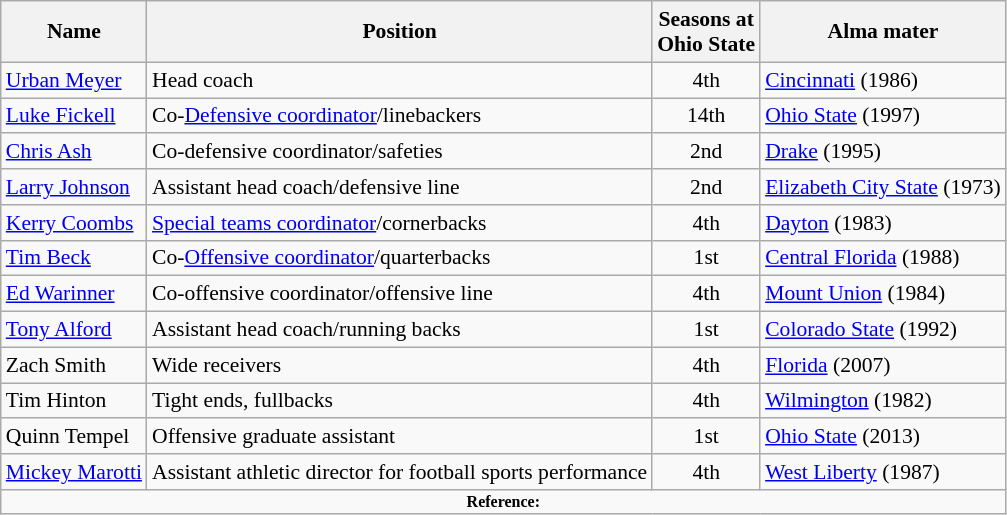<table class="wikitable" style="font-size:90%;">
<tr>
<th>Name</th>
<th>Position</th>
<th>Seasons at<br>Ohio State</th>
<th>Alma mater</th>
</tr>
<tr style="text-align:left;">
<td><a href='#'>Urban Meyer</a></td>
<td>Head coach</td>
<td - style="text-align:center;">4th</td>
<td><a href='#'>Cincinnati</a> (1986)</td>
</tr>
<tr style="text-align:left;">
<td><a href='#'>Luke Fickell</a></td>
<td>Co-<a href='#'>Defensive coordinator</a>/linebackers</td>
<td - style="text-align:center;">14th</td>
<td><a href='#'>Ohio State</a> (1997)</td>
</tr>
<tr>
<td><a href='#'>Chris Ash</a></td>
<td>Co-defensive coordinator/safeties</td>
<td - style="text-align:center;">2nd</td>
<td><a href='#'>Drake</a> (1995)</td>
</tr>
<tr style="text-align:left;">
<td><a href='#'>Larry Johnson</a></td>
<td>Assistant head coach/defensive line</td>
<td - style="text-align:center;">2nd</td>
<td><a href='#'>Elizabeth City State</a> (1973)</td>
</tr>
<tr style="text-align:left;">
<td><a href='#'>Kerry Coombs</a></td>
<td><a href='#'>Special teams coordinator</a>/cornerbacks</td>
<td - style="text-align:center;">4th</td>
<td><a href='#'>Dayton</a> (1983)</td>
</tr>
<tr style="text-align:left;">
<td><a href='#'>Tim Beck</a></td>
<td>Co-<a href='#'>Offensive coordinator</a>/quarterbacks</td>
<td - style="text-align:center;">1st</td>
<td><a href='#'>Central Florida</a> (1988)</td>
</tr>
<tr style="text-align:left;">
<td><a href='#'>Ed Warinner</a></td>
<td>Co-offensive coordinator/offensive line</td>
<td - style="text-align:center;">4th</td>
<td><a href='#'>Mount Union</a> (1984)</td>
</tr>
<tr style="text-align:left;">
<td><a href='#'>Tony Alford</a></td>
<td>Assistant head coach/running backs</td>
<td - style="text-align:center;">1st</td>
<td><a href='#'>Colorado State</a> (1992)</td>
</tr>
<tr style="text-align:left;">
<td>Zach Smith</td>
<td>Wide receivers</td>
<td - style="text-align:center;">4th</td>
<td><a href='#'>Florida</a> (2007)</td>
</tr>
<tr style="text-align:left;">
<td>Tim Hinton</td>
<td>Tight ends, fullbacks</td>
<td - style="text-align:center;">4th</td>
<td><a href='#'>Wilmington</a> (1982)</td>
</tr>
<tr style="text-align:left;">
<td>Quinn Tempel</td>
<td>Offensive graduate assistant</td>
<td - style="text-align:center;">1st</td>
<td><a href='#'>Ohio State</a> (2013)</td>
</tr>
<tr align=>
<td><a href='#'>Mickey Marotti</a></td>
<td>Assistant athletic director for football sports performance</td>
<td - style="text-align:center;">4th</td>
<td><a href='#'>West Liberty</a> (1987)</td>
</tr>
<tr>
<td colspan="4"  style="font-size:8pt; text-align:center;"><strong>Reference:</strong></td>
</tr>
</table>
